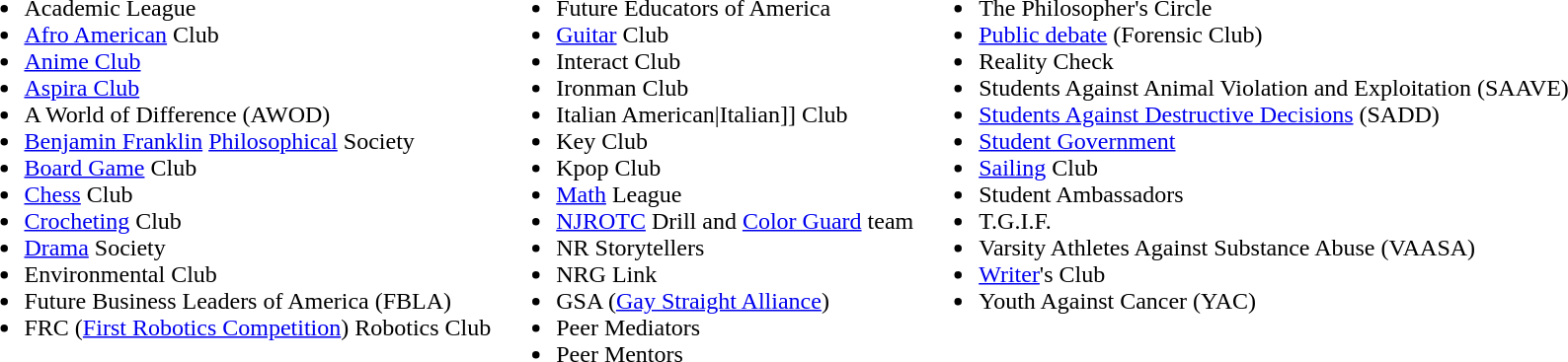<table>
<tr valign="top">
<td><br><ul><li>Academic League</li><li><a href='#'>Afro American</a> Club</li><li><a href='#'>Anime Club</a></li><li><a href='#'>Aspira Club</a></li><li>A World of Difference (AWOD)</li><li><a href='#'>Benjamin Franklin</a> <a href='#'>Philosophical</a> Society</li><li><a href='#'>Board Game</a> Club</li><li><a href='#'>Chess</a> Club</li><li><a href='#'>Crocheting</a> Club</li><li><a href='#'>Drama</a> Society</li><li>Environmental Club</li><li>Future Business Leaders of America (FBLA)</li><li>FRC (<a href='#'>First Robotics Competition</a>) Robotics Club</li></ul></td>
<td><br><ul><li>Future Educators of America</li><li><a href='#'>Guitar</a> Club</li><li>Interact Club</li><li>Ironman Club</li><li>Italian American|Italian]] Club</li><li>Key Club</li><li>Kpop Club</li><li><a href='#'>Math</a> League</li><li><a href='#'>NJROTC</a> Drill and <a href='#'>Color Guard</a> team</li><li>NR Storytellers</li><li>NRG Link</li><li>GSA (<a href='#'>Gay Straight Alliance</a>)</li><li>Peer Mediators</li><li>Peer Mentors</li></ul></td>
<td><br><ul><li>The Philosopher's Circle</li><li><a href='#'>Public debate</a> (Forensic Club)</li><li>Reality Check</li><li>Students Against Animal Violation and Exploitation (SAAVE)</li><li><a href='#'>Students Against Destructive Decisions</a> (SADD)</li><li><a href='#'>Student Government</a></li><li><a href='#'>Sailing</a> Club</li><li>Student Ambassadors</li><li>T.G.I.F.</li><li>Varsity Athletes Against Substance Abuse (VAASA)</li><li><a href='#'>Writer</a>'s Club</li><li>Youth Against Cancer (YAC)</li></ul></td>
</tr>
</table>
